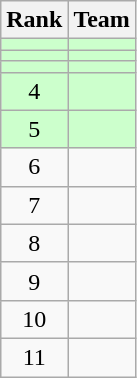<table class=wikitable style="text-align:center;">
<tr>
<th>Rank</th>
<th>Team</th>
</tr>
<tr bgcolor=#ccffcc>
<td></td>
<td align=left></td>
</tr>
<tr bgcolor=#ccffcc>
<td></td>
<td align=left></td>
</tr>
<tr bgcolor=#ccffcc>
<td></td>
<td align=left></td>
</tr>
<tr bgcolor=#ccffcc>
<td>4</td>
<td align=left></td>
</tr>
<tr bgcolor=#ccffcc>
<td>5</td>
<td align=left></td>
</tr>
<tr>
<td>6</td>
<td align=left></td>
</tr>
<tr>
<td>7</td>
<td align=left></td>
</tr>
<tr>
<td>8</td>
<td align=left></td>
</tr>
<tr>
<td>9</td>
<td align=left></td>
</tr>
<tr>
<td>10</td>
<td align=left></td>
</tr>
<tr>
<td>11</td>
<td align=left></td>
</tr>
</table>
